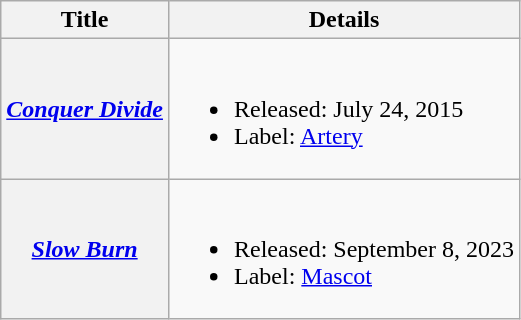<table class="wikitable plainrowheaders">
<tr>
<th scope="col">Title</th>
<th scope="col">Details</th>
</tr>
<tr>
<th scope="row"><em><a href='#'>Conquer Divide</a></em></th>
<td><br><ul><li>Released: July 24, 2015</li><li>Label: <a href='#'>Artery</a></li></ul></td>
</tr>
<tr>
<th scope="row"><em><a href='#'>Slow Burn</a></em></th>
<td><br><ul><li>Released: September 8, 2023</li><li>Label: <a href='#'>Mascot</a></li></ul></td>
</tr>
</table>
